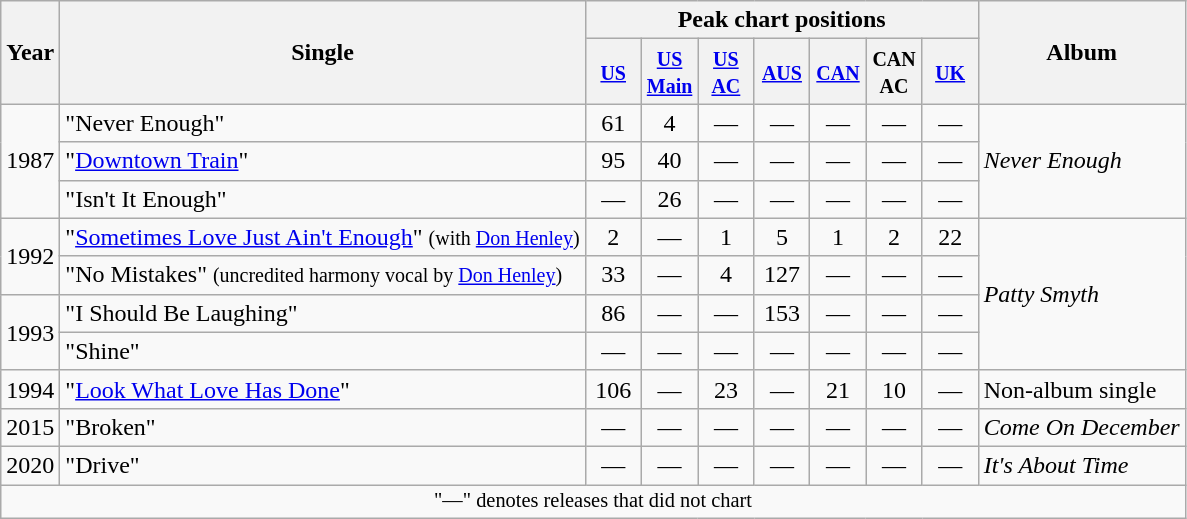<table class="wikitable" style="text-align:center;">
<tr>
<th rowspan="2">Year</th>
<th rowspan="2">Single</th>
<th colspan="7">Peak chart positions</th>
<th rowspan="2">Album</th>
</tr>
<tr>
<th style="width:30px;"><small><a href='#'>US</a></small><br></th>
<th style="width:30px;"><small><a href='#'>US Main</a></small><br></th>
<th style="width:30px;"><small><a href='#'>US AC</a></small><br></th>
<th style="width:30px;"><small><a href='#'>AUS</a></small><br></th>
<th style="width:30px;"><small><a href='#'>CAN</a></small><br></th>
<th style="width:30px;"><small>CAN AC</small><br></th>
<th style="width:30px;"><small><a href='#'>UK</a></small><br></th>
</tr>
<tr>
<td rowspan="3">1987</td>
<td style="text-align:left;">"Never Enough"</td>
<td>61</td>
<td>4</td>
<td>—</td>
<td>—</td>
<td>—</td>
<td>—</td>
<td>—</td>
<td style="text-align:left;" rowspan="3"><em>Never Enough</em></td>
</tr>
<tr>
<td style="text-align:left;">"<a href='#'>Downtown Train</a>"</td>
<td>95</td>
<td>40</td>
<td>—</td>
<td>—</td>
<td>—</td>
<td>—</td>
<td>—</td>
</tr>
<tr>
<td style="text-align:left;">"Isn't It Enough"</td>
<td>—</td>
<td>26</td>
<td>—</td>
<td>—</td>
<td>—</td>
<td>—</td>
<td>—</td>
</tr>
<tr>
<td rowspan="2">1992</td>
<td style="text-align:left;">"<a href='#'>Sometimes Love Just Ain't Enough</a>" <small>(with <a href='#'>Don Henley</a>)</small></td>
<td>2</td>
<td>—</td>
<td>1</td>
<td>5</td>
<td>1</td>
<td>2</td>
<td>22</td>
<td style="text-align:left;" rowspan="4"><em>Patty Smyth</em></td>
</tr>
<tr>
<td style="text-align:left;">"No Mistakes" <small>(uncredited harmony vocal by <a href='#'>Don Henley</a>)</small></td>
<td>33</td>
<td>—</td>
<td>4</td>
<td>127</td>
<td>—</td>
<td>—</td>
<td>—</td>
</tr>
<tr>
<td rowspan="2">1993</td>
<td style="text-align:left;">"I Should Be Laughing"</td>
<td>86</td>
<td>—</td>
<td>—</td>
<td>153</td>
<td>—</td>
<td>—</td>
<td>—</td>
</tr>
<tr>
<td style="text-align:left;">"Shine"</td>
<td>—</td>
<td>—</td>
<td>—</td>
<td>—</td>
<td>—</td>
<td>—</td>
<td>—</td>
</tr>
<tr>
<td>1994</td>
<td style="text-align:left;">"<a href='#'>Look What Love Has Done</a>"</td>
<td>106</td>
<td>—</td>
<td>23</td>
<td>—</td>
<td>21</td>
<td>10</td>
<td>—</td>
<td style="text-align:left;">Non-album single</td>
</tr>
<tr>
<td>2015</td>
<td style="text-align:left;">"Broken"</td>
<td>—</td>
<td>—</td>
<td>—</td>
<td>—</td>
<td>—</td>
<td>—</td>
<td>—</td>
<td style="text-align:left;"><em>Come On December</em></td>
</tr>
<tr>
<td>2020</td>
<td style="text-align:left;">"Drive"</td>
<td>—</td>
<td>—</td>
<td>—</td>
<td>—</td>
<td>—</td>
<td>—</td>
<td>—</td>
<td style="text-align:left;"><em>It's About Time</em></td>
</tr>
<tr>
<td colspan="10" style="font-size:85%">"—" denotes releases that did not chart</td>
</tr>
</table>
